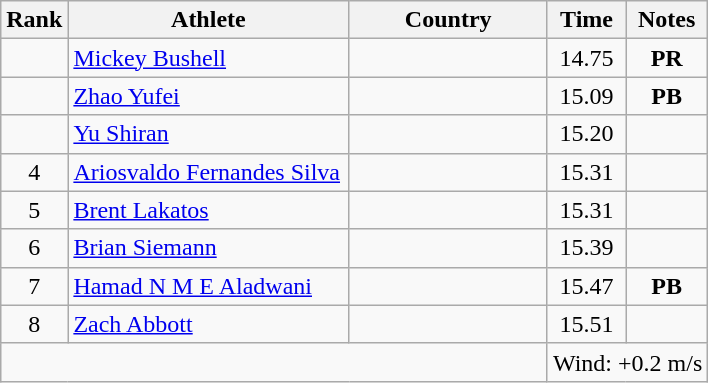<table class="wikitable sortable" style="text-align:center">
<tr>
<th>Rank</th>
<th style="width:180px">Athlete</th>
<th style="width:125px">Country</th>
<th>Time</th>
<th>Notes</th>
</tr>
<tr>
<td></td>
<td style="text-align:left;"><a href='#'>Mickey Bushell</a></td>
<td style="text-align:left;"></td>
<td>14.75</td>
<td><strong>PR</strong></td>
</tr>
<tr>
<td></td>
<td style="text-align:left;"><a href='#'>Zhao Yufei</a></td>
<td style="text-align:left;"></td>
<td>15.09</td>
<td><strong>PB</strong></td>
</tr>
<tr>
<td></td>
<td style="text-align:left;"><a href='#'>Yu Shiran</a></td>
<td style="text-align:left;"></td>
<td>15.20</td>
<td></td>
</tr>
<tr>
<td>4</td>
<td style="text-align:left;"><a href='#'>Ariosvaldo Fernandes Silva</a></td>
<td style="text-align:left;"></td>
<td>15.31</td>
<td></td>
</tr>
<tr>
<td>5</td>
<td style="text-align:left;"><a href='#'>Brent Lakatos</a></td>
<td style="text-align:left;"></td>
<td>15.31</td>
<td></td>
</tr>
<tr>
<td>6</td>
<td style="text-align:left;"><a href='#'>Brian Siemann</a></td>
<td style="text-align:left;"></td>
<td>15.39</td>
<td></td>
</tr>
<tr>
<td>7</td>
<td style="text-align:left;"><a href='#'>Hamad N M E Aladwani</a></td>
<td style="text-align:left;"></td>
<td>15.47</td>
<td><strong>PB</strong></td>
</tr>
<tr>
<td>8</td>
<td style="text-align:left;"><a href='#'>Zach Abbott</a></td>
<td style="text-align:left;"></td>
<td>15.51</td>
<td></td>
</tr>
<tr class="sortbottom">
<td colspan="3"></td>
<td colspan="2">Wind: +0.2 m/s</td>
</tr>
</table>
